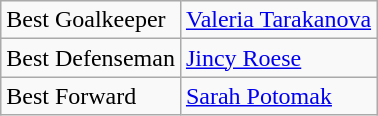<table class="wikitable">
<tr>
<td>Best Goalkeeper</td>
<td> <a href='#'>Valeria Tarakanova</a></td>
</tr>
<tr>
<td>Best Defenseman</td>
<td> <a href='#'>Jincy Roese</a></td>
</tr>
<tr>
<td>Best Forward</td>
<td> <a href='#'>Sarah Potomak</a></td>
</tr>
</table>
